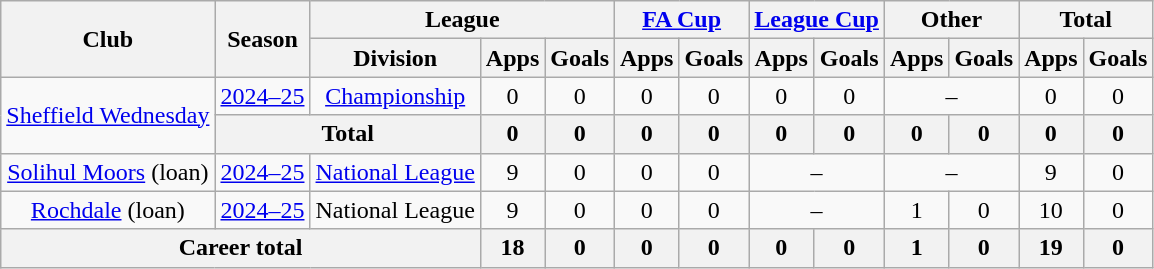<table class=wikitable style="text-align:center">
<tr>
<th rowspan=2>Club</th>
<th rowspan=2>Season</th>
<th colspan=3>League</th>
<th colspan=2><a href='#'>FA Cup</a></th>
<th colspan=2><a href='#'>League Cup</a></th>
<th colspan=2>Other</th>
<th colspan=2>Total</th>
</tr>
<tr>
<th>Division</th>
<th>Apps</th>
<th>Goals</th>
<th>Apps</th>
<th>Goals</th>
<th>Apps</th>
<th>Goals</th>
<th>Apps</th>
<th>Goals</th>
<th>Apps</th>
<th>Goals</th>
</tr>
<tr>
<td rowspan="2"><a href='#'>Sheffield Wednesday</a></td>
<td><a href='#'>2024–25</a></td>
<td><a href='#'>Championship</a></td>
<td>0</td>
<td>0</td>
<td>0</td>
<td>0</td>
<td>0</td>
<td>0</td>
<td colspan="2">–</td>
<td>0</td>
<td>0</td>
</tr>
<tr>
<th colspan="2">Total</th>
<th>0</th>
<th>0</th>
<th>0</th>
<th>0</th>
<th>0</th>
<th>0</th>
<th>0</th>
<th>0</th>
<th>0</th>
<th>0</th>
</tr>
<tr>
<td><a href='#'>Solihul Moors</a> (loan)</td>
<td><a href='#'>2024–25</a></td>
<td><a href='#'>National League</a></td>
<td>9</td>
<td>0</td>
<td>0</td>
<td>0</td>
<td colspan="2">–</td>
<td colspan="2">–</td>
<td>9</td>
<td>0</td>
</tr>
<tr>
<td><a href='#'>Rochdale</a> (loan)</td>
<td><a href='#'>2024–25</a></td>
<td>National League</td>
<td>9</td>
<td>0</td>
<td>0</td>
<td>0</td>
<td colspan="2">–</td>
<td>1</td>
<td>0</td>
<td>10</td>
<td>0</td>
</tr>
<tr>
<th colspan="3">Career total</th>
<th>18</th>
<th>0</th>
<th>0</th>
<th>0</th>
<th>0</th>
<th>0</th>
<th>1</th>
<th>0</th>
<th>19</th>
<th>0</th>
</tr>
</table>
